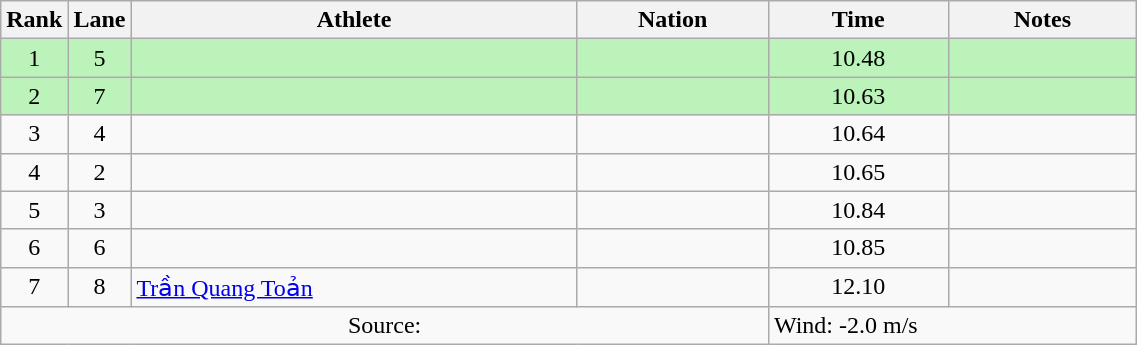<table class="wikitable sortable" style="text-align:center;width: 60%;">
<tr>
<th scope="col" style="width: 10px;">Rank</th>
<th scope="col" style="width: 10px;">Lane</th>
<th scope="col">Athlete</th>
<th scope="col">Nation</th>
<th scope="col">Time</th>
<th scope="col">Notes</th>
</tr>
<tr bgcolor=bbf3bb>
<td>1</td>
<td>5</td>
<td align=left></td>
<td align=left></td>
<td>10.48</td>
<td></td>
</tr>
<tr bgcolor=bbf3bb>
<td>2</td>
<td>7</td>
<td align=left></td>
<td align=left></td>
<td>10.63</td>
<td></td>
</tr>
<tr>
<td>3</td>
<td>4</td>
<td align=left></td>
<td align=left></td>
<td>10.64</td>
<td></td>
</tr>
<tr>
<td>4</td>
<td>2</td>
<td align=left></td>
<td align=left></td>
<td>10.65</td>
<td></td>
</tr>
<tr>
<td>5</td>
<td>3</td>
<td align=left></td>
<td align=left></td>
<td>10.84</td>
<td></td>
</tr>
<tr>
<td>6</td>
<td>6</td>
<td align=left></td>
<td align=left></td>
<td>10.85</td>
<td></td>
</tr>
<tr>
<td>7</td>
<td>8</td>
<td align=left><a href='#'>Trần Quang Toản</a></td>
<td align=left></td>
<td>12.10</td>
<td></td>
</tr>
<tr class="sortbottom">
<td colspan="4">Source:</td>
<td colspan="2" style="text-align:left;">Wind: -2.0 m/s</td>
</tr>
</table>
